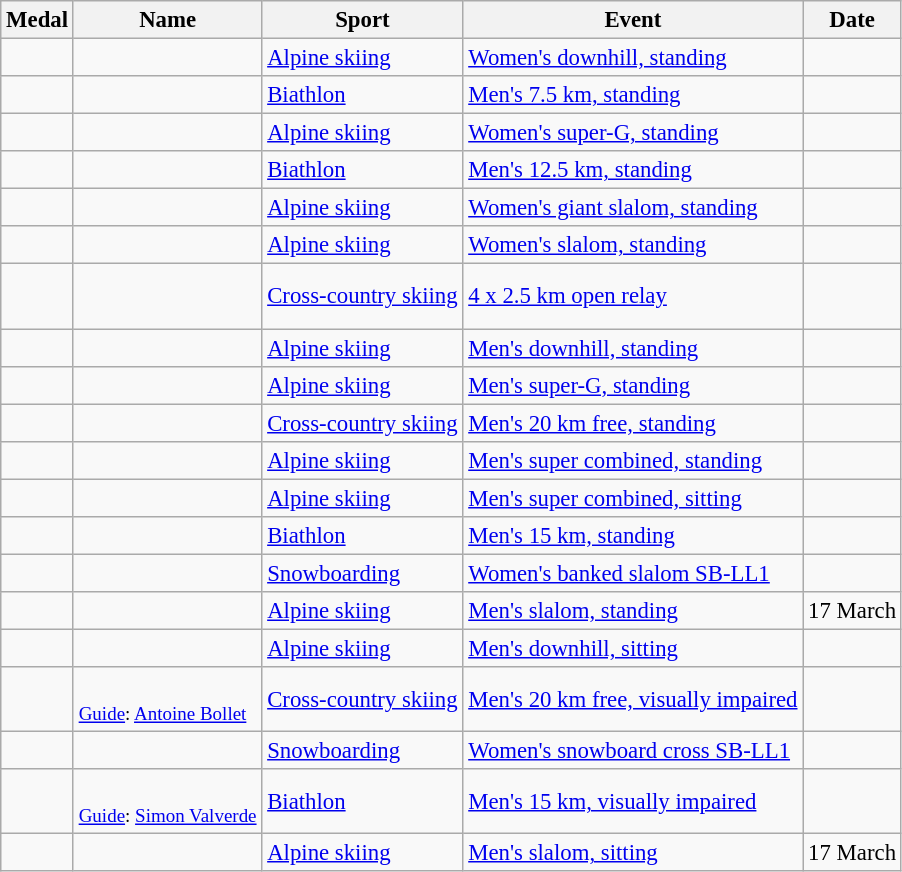<table class="wikitable sortable" style="font-size:95%">
<tr>
<th>Medal</th>
<th>Name</th>
<th>Sport</th>
<th>Event</th>
<th>Date</th>
</tr>
<tr>
<td></td>
<td></td>
<td><a href='#'>Alpine skiing</a></td>
<td><a href='#'>Women's downhill, standing</a></td>
<td></td>
</tr>
<tr>
<td></td>
<td></td>
<td><a href='#'>Biathlon</a></td>
<td><a href='#'>Men's 7.5 km, standing</a></td>
<td></td>
</tr>
<tr>
<td></td>
<td></td>
<td><a href='#'>Alpine skiing</a></td>
<td><a href='#'>Women's super-G, standing</a></td>
<td></td>
</tr>
<tr>
<td></td>
<td></td>
<td><a href='#'>Biathlon</a></td>
<td><a href='#'>Men's 12.5 km, standing</a></td>
<td></td>
</tr>
<tr>
<td></td>
<td></td>
<td><a href='#'>Alpine skiing</a></td>
<td><a href='#'>Women's giant slalom, standing</a></td>
<td></td>
</tr>
<tr>
<td></td>
<td></td>
<td><a href='#'>Alpine skiing</a></td>
<td><a href='#'>Women's slalom, standing</a></td>
<td></td>
</tr>
<tr>
<td></td>
<td><br><br></td>
<td><a href='#'>Cross-country skiing</a></td>
<td><a href='#'>4 x 2.5 km open relay</a></td>
<td></td>
</tr>
<tr>
<td></td>
<td></td>
<td><a href='#'>Alpine skiing</a></td>
<td><a href='#'>Men's downhill, standing</a></td>
<td></td>
</tr>
<tr>
<td></td>
<td></td>
<td><a href='#'>Alpine skiing</a></td>
<td><a href='#'>Men's super-G, standing</a></td>
<td></td>
</tr>
<tr>
<td></td>
<td></td>
<td><a href='#'>Cross-country skiing</a></td>
<td><a href='#'>Men's 20 km free, standing</a></td>
<td></td>
</tr>
<tr>
<td></td>
<td></td>
<td><a href='#'>Alpine skiing</a></td>
<td><a href='#'>Men's super combined, standing</a></td>
<td></td>
</tr>
<tr>
<td></td>
<td></td>
<td><a href='#'>Alpine skiing</a></td>
<td><a href='#'>Men's super combined, sitting</a></td>
<td></td>
</tr>
<tr>
<td></td>
<td></td>
<td><a href='#'>Biathlon</a></td>
<td><a href='#'>Men's 15 km, standing</a></td>
<td></td>
</tr>
<tr>
<td></td>
<td></td>
<td><a href='#'>Snowboarding</a></td>
<td><a href='#'>Women's banked slalom SB-LL1</a></td>
<td></td>
</tr>
<tr>
<td></td>
<td></td>
<td><a href='#'>Alpine skiing</a></td>
<td><a href='#'>Men's slalom, standing</a></td>
<td>17 March</td>
</tr>
<tr>
<td></td>
<td></td>
<td><a href='#'>Alpine skiing</a></td>
<td><a href='#'>Men's downhill, sitting</a></td>
<td></td>
</tr>
<tr>
<td></td>
<td><br><small><a href='#'>Guide</a>: <a href='#'>Antoine Bollet</a></small></td>
<td><a href='#'>Cross-country skiing</a></td>
<td><a href='#'>Men's 20 km free, visually impaired</a></td>
<td></td>
</tr>
<tr>
<td></td>
<td></td>
<td><a href='#'>Snowboarding</a></td>
<td><a href='#'>Women's snowboard cross SB-LL1</a></td>
<td></td>
</tr>
<tr>
<td></td>
<td><br><small><a href='#'>Guide</a>: <a href='#'>Simon Valverde</a></small></td>
<td><a href='#'>Biathlon</a></td>
<td><a href='#'>Men's 15 km, visually impaired</a></td>
<td></td>
</tr>
<tr>
<td></td>
<td></td>
<td><a href='#'>Alpine skiing</a></td>
<td><a href='#'>Men's slalom, sitting</a></td>
<td>17 March</td>
</tr>
</table>
